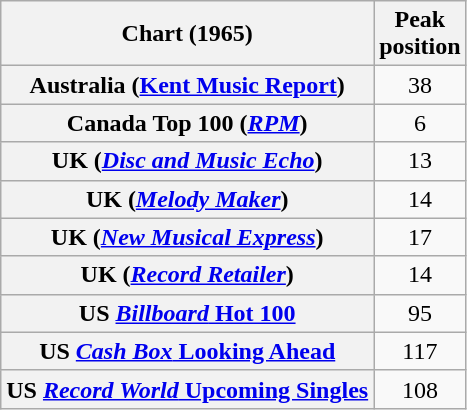<table class="wikitable sortable plainrowheaders" style="text-align:center">
<tr>
<th>Chart (1965)</th>
<th>Peak<br>position</th>
</tr>
<tr>
<th scope="row">Australia (<a href='#'>Kent Music Report</a>)</th>
<td style="text-align:center;">38</td>
</tr>
<tr>
<th scope="row">Canada Top 100 (<em><a href='#'>RPM</a></em>)</th>
<td style="text-align:center;">6</td>
</tr>
<tr>
<th scope="row">UK (<em><a href='#'>Disc and Music Echo</a></em>)</th>
<td style="text-align:center;">13</td>
</tr>
<tr>
<th scope="row">UK (<em><a href='#'>Melody Maker</a></em>)</th>
<td style="text-align:center;">14</td>
</tr>
<tr>
<th scope="row">UK (<em><a href='#'>New Musical Express</a></em>)</th>
<td style="text-align:center;">17</td>
</tr>
<tr>
<th scope="row">UK (<em><a href='#'>Record Retailer</a></em>)</th>
<td style="text-align:center;">14</td>
</tr>
<tr>
<th scope="row">US <a href='#'><em>Billboard</em> Hot 100</a></th>
<td style="text-align:center;">95</td>
</tr>
<tr>
<th scope="row">US <a href='#'><em>Cash Box</em> Looking Ahead</a></th>
<td style="text-align:center;">117</td>
</tr>
<tr>
<th scope="row">US <a href='#'><em>Record World</em> Upcoming Singles</a></th>
<td style="text-align:center;">108</td>
</tr>
</table>
